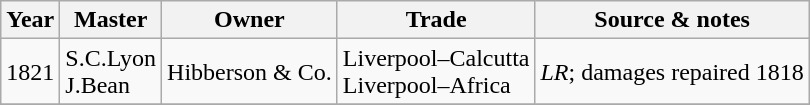<table class=" wikitable">
<tr>
<th>Year</th>
<th>Master</th>
<th>Owner</th>
<th>Trade</th>
<th>Source & notes</th>
</tr>
<tr>
<td>1821</td>
<td>S.C.Lyon<br>J.Bean</td>
<td>Hibberson & Co.</td>
<td>Liverpool–Calcutta<br>Liverpool–Africa</td>
<td><em>LR</em>; damages repaired 1818</td>
</tr>
<tr>
</tr>
</table>
